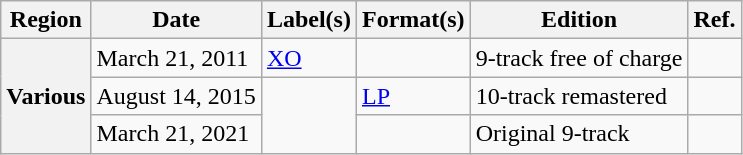<table class="wikitable plainrowheaders">
<tr>
<th scope="col">Region</th>
<th scope="col">Date</th>
<th scope="col">Label(s)</th>
<th scope="col">Format(s)</th>
<th scope="col">Edition</th>
<th scope="col">Ref.</th>
</tr>
<tr>
<th scope="row" rowspan="3">Various</th>
<td>March 21, 2011</td>
<td><a href='#'>XO</a></td>
<td></td>
<td>9-track free of charge</td>
<td style="text-align:center;"></td>
</tr>
<tr>
<td>August 14, 2015</td>
<td rowspan="2"></td>
<td><a href='#'>LP</a></td>
<td>10-track remastered</td>
<td style="text-align:center;"></td>
</tr>
<tr>
<td>March 21, 2021</td>
<td></td>
<td>Original 9-track</td>
<td style="text-align:center;"></td>
</tr>
</table>
